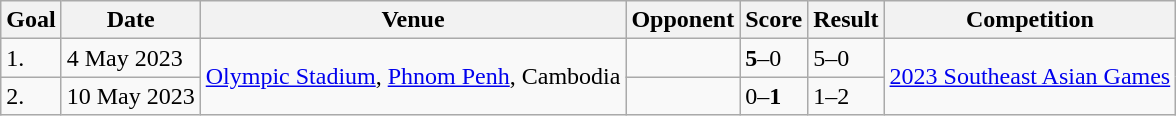<table class="wikitable">
<tr>
<th>Goal</th>
<th>Date</th>
<th>Venue</th>
<th>Opponent</th>
<th>Score</th>
<th>Result</th>
<th>Competition</th>
</tr>
<tr>
<td>1.</td>
<td>4 May 2023</td>
<td rowspan = 2><a href='#'>Olympic Stadium</a>, <a href='#'>Phnom Penh</a>, Cambodia</td>
<td></td>
<td><strong>5</strong>–0</td>
<td>5–0</td>
<td rowspan = 2><a href='#'>2023 Southeast Asian Games</a></td>
</tr>
<tr>
<td>2.</td>
<td>10 May 2023</td>
<td></td>
<td>0–<strong>1</strong></td>
<td>1–2</td>
</tr>
</table>
